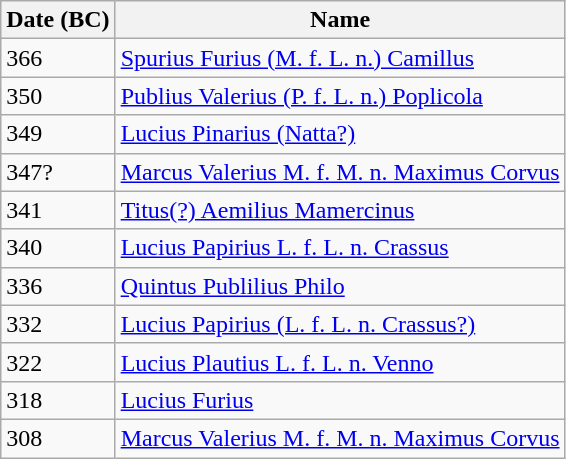<table class="wikitable sortable">
<tr>
<th>Date (BC)</th>
<th>Name</th>
</tr>
<tr>
<td>366</td>
<td><a href='#'>Spurius Furius (M. f. L. n.) Camillus</a></td>
</tr>
<tr>
<td>350</td>
<td><a href='#'>Publius Valerius (P. f. L. n.) Poplicola</a></td>
</tr>
<tr>
<td>349</td>
<td><a href='#'>Lucius Pinarius (Natta?)</a></td>
</tr>
<tr>
<td>347?</td>
<td><a href='#'>Marcus Valerius M. f. M. n. Maximus Corvus</a></td>
</tr>
<tr>
<td>341</td>
<td><a href='#'>Titus(?) Aemilius Mamercinus</a></td>
</tr>
<tr>
<td>340</td>
<td><a href='#'>Lucius Papirius L. f. L. n. Crassus</a></td>
</tr>
<tr>
<td>336</td>
<td><a href='#'>Quintus Publilius Philo</a></td>
</tr>
<tr>
<td>332</td>
<td><a href='#'>Lucius Papirius (L. f. L. n. Crassus?)</a></td>
</tr>
<tr>
<td>322</td>
<td><a href='#'>Lucius Plautius L. f. L. n. Venno</a></td>
</tr>
<tr>
<td>318</td>
<td><a href='#'>Lucius Furius</a></td>
</tr>
<tr>
<td>308</td>
<td><a href='#'>Marcus Valerius M. f. M. n. Maximus Corvus</a></td>
</tr>
</table>
